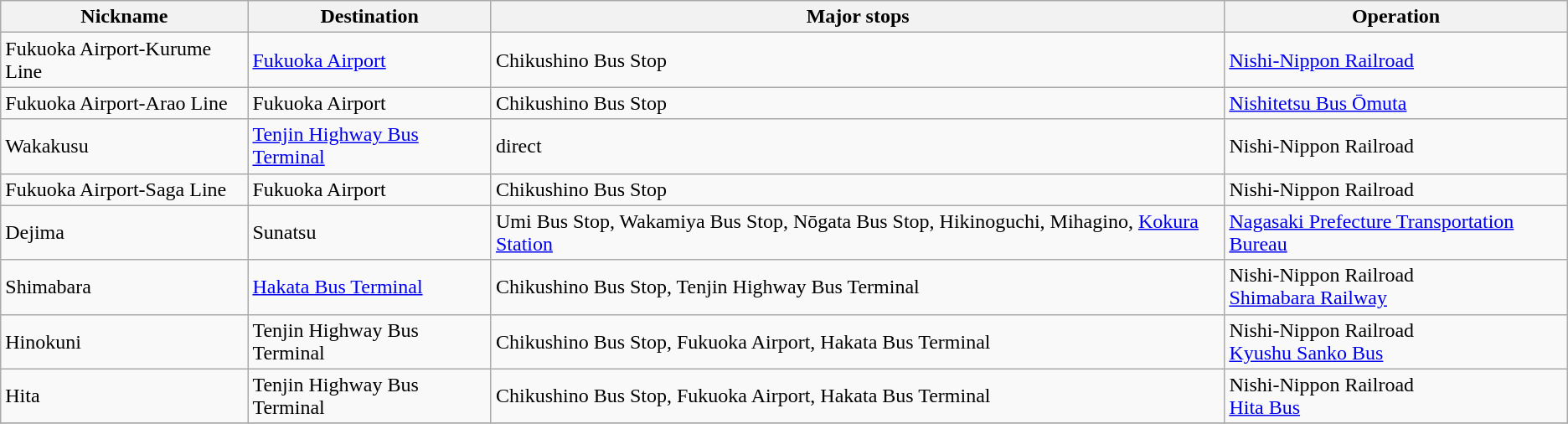<table class="wikitable">
<tr>
<th>Nickname</th>
<th>Destination</th>
<th>Major stops</th>
<th>Operation</th>
</tr>
<tr>
<td>Fukuoka Airport-Kurume Line</td>
<td><a href='#'>Fukuoka Airport</a></td>
<td>Chikushino Bus Stop</td>
<td><a href='#'>Nishi-Nippon Railroad</a></td>
</tr>
<tr>
<td>Fukuoka Airport-Arao Line</td>
<td>Fukuoka Airport</td>
<td>Chikushino Bus Stop</td>
<td><a href='#'>Nishitetsu Bus Ōmuta</a></td>
</tr>
<tr>
<td>Wakakusu</td>
<td><a href='#'>Tenjin Highway Bus Terminal</a></td>
<td>direct</td>
<td>Nishi-Nippon Railroad</td>
</tr>
<tr>
<td>Fukuoka Airport-Saga Line</td>
<td>Fukuoka Airport</td>
<td>Chikushino Bus Stop</td>
<td>Nishi-Nippon Railroad</td>
</tr>
<tr>
<td>Dejima</td>
<td>Sunatsu</td>
<td>Umi Bus Stop, Wakamiya Bus Stop, Nōgata Bus Stop, Hikinoguchi, Mihagino, <a href='#'>Kokura Station</a></td>
<td><a href='#'>Nagasaki Prefecture Transportation Bureau</a></td>
</tr>
<tr>
<td>Shimabara</td>
<td><a href='#'>Hakata Bus Terminal</a></td>
<td>Chikushino Bus Stop, Tenjin Highway Bus Terminal</td>
<td>Nishi-Nippon Railroad<br><a href='#'>Shimabara Railway</a></td>
</tr>
<tr>
<td>Hinokuni</td>
<td>Tenjin Highway Bus Terminal</td>
<td>Chikushino Bus Stop, Fukuoka Airport, Hakata Bus Terminal</td>
<td>Nishi-Nippon Railroad<br><a href='#'>Kyushu Sanko Bus</a></td>
</tr>
<tr>
<td>Hita</td>
<td>Tenjin Highway Bus Terminal</td>
<td>Chikushino Bus Stop, Fukuoka Airport, Hakata Bus Terminal</td>
<td>Nishi-Nippon Railroad<br><a href='#'>Hita Bus</a></td>
</tr>
<tr>
</tr>
</table>
